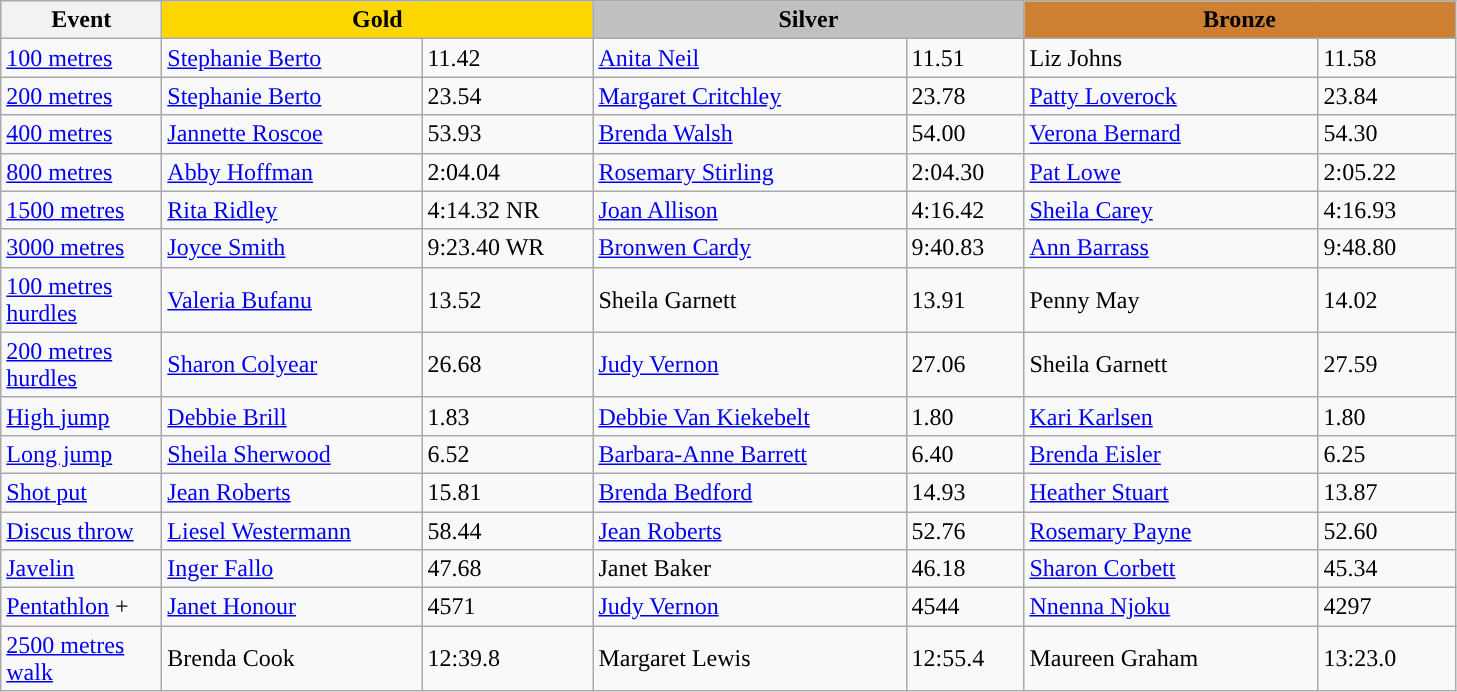<table class="wikitable" style="text-align:left">
<tr>
<th width=100>Event</th>
<th colspan="2" width="280" style="background:gold;">Gold</th>
<th colspan="2" width="280" style="background:silver;">Silver</th>
<th colspan="2" width="280" style="background:#CD7F32;">Bronze</th>
</tr>
<tr>
<td><a href='#'>100 metres</a></td>
<td> <a href='#'>Stephanie Berto</a></td>
<td>11.42</td>
<td><a href='#'>Anita Neil</a></td>
<td>11.51</td>
<td>Liz Johns</td>
<td>11.58</td>
</tr>
<tr>
<td><a href='#'>200 metres</a></td>
<td> <a href='#'>Stephanie Berto</a></td>
<td>23.54</td>
<td><a href='#'>Margaret Critchley</a></td>
<td>23.78</td>
<td> <a href='#'>Patty Loverock</a></td>
<td>23.84</td>
</tr>
<tr>
<td><a href='#'>400 metres</a></td>
<td><a href='#'>Jannette Roscoe</a></td>
<td>53.93</td>
<td> <a href='#'>Brenda Walsh</a></td>
<td>54.00</td>
<td><a href='#'>Verona Bernard</a></td>
<td>54.30</td>
</tr>
<tr>
<td><a href='#'>800 metres</a></td>
<td> <a href='#'>Abby Hoffman</a></td>
<td>2:04.04</td>
<td><a href='#'>Rosemary Stirling</a></td>
<td>2:04.30</td>
<td><a href='#'>Pat Lowe</a></td>
<td>2:05.22</td>
</tr>
<tr>
<td><a href='#'>1500 metres</a></td>
<td><a href='#'>Rita Ridley</a></td>
<td>4:14.32 NR</td>
<td><a href='#'>Joan Allison</a></td>
<td>4:16.42</td>
<td><a href='#'>Sheila Carey</a></td>
<td>4:16.93</td>
</tr>
<tr>
<td><a href='#'>3000 metres</a></td>
<td><a href='#'>Joyce Smith</a></td>
<td>9:23.40 WR</td>
<td><a href='#'>Bronwen Cardy</a></td>
<td>9:40.83</td>
<td> <a href='#'>Ann Barrass</a></td>
<td>9:48.80</td>
</tr>
<tr>
<td><a href='#'>100 metres hurdles</a></td>
<td> <a href='#'>Valeria Bufanu</a></td>
<td>13.52</td>
<td>Sheila Garnett</td>
<td>13.91</td>
<td> Penny May</td>
<td>14.02</td>
</tr>
<tr>
<td><a href='#'>200 metres hurdles</a></td>
<td><a href='#'>Sharon Colyear</a></td>
<td>26.68</td>
<td><a href='#'>Judy Vernon</a></td>
<td>27.06</td>
<td>Sheila Garnett</td>
<td>27.59</td>
</tr>
<tr>
<td><a href='#'>High jump</a></td>
<td> <a href='#'>Debbie Brill</a></td>
<td>1.83</td>
<td> <a href='#'>Debbie Van Kiekebelt</a></td>
<td>1.80</td>
<td> <a href='#'>Kari Karlsen</a></td>
<td>1.80</td>
</tr>
<tr>
<td><a href='#'>Long jump</a></td>
<td><a href='#'>Sheila Sherwood</a></td>
<td>6.52</td>
<td><a href='#'>Barbara-Anne Barrett</a></td>
<td>6.40</td>
<td> <a href='#'>Brenda Eisler</a></td>
<td>6.25</td>
</tr>
<tr>
<td><a href='#'>Shot put</a></td>
<td> <a href='#'>Jean Roberts</a></td>
<td>15.81</td>
<td><a href='#'>Brenda Bedford</a></td>
<td>14.93</td>
<td> <a href='#'>Heather Stuart</a></td>
<td>13.87</td>
</tr>
<tr>
<td><a href='#'>Discus throw</a></td>
<td> <a href='#'>Liesel Westermann</a></td>
<td>58.44</td>
<td> <a href='#'>Jean Roberts</a></td>
<td>52.76</td>
<td> <a href='#'>Rosemary Payne</a></td>
<td>52.60</td>
</tr>
<tr>
<td><a href='#'>Javelin</a></td>
<td> <a href='#'>Inger Fallo</a></td>
<td>47.68</td>
<td>Janet Baker</td>
<td>46.18</td>
<td><a href='#'>Sharon Corbett</a></td>
<td>45.34</td>
</tr>
<tr>
<td><a href='#'>Pentathlon</a> +</td>
<td><a href='#'>Janet Honour</a></td>
<td>4571</td>
<td><a href='#'>Judy Vernon</a></td>
<td>4544</td>
<td> <a href='#'>Nnenna Njoku</a></td>
<td>4297</td>
</tr>
<tr>
<td><a href='#'>2500 metres walk</a></td>
<td>Brenda Cook</td>
<td>12:39.8</td>
<td>Margaret Lewis</td>
<td>12:55.4</td>
<td>Maureen Graham</td>
<td>13:23.0</td>
</tr>
</table>
